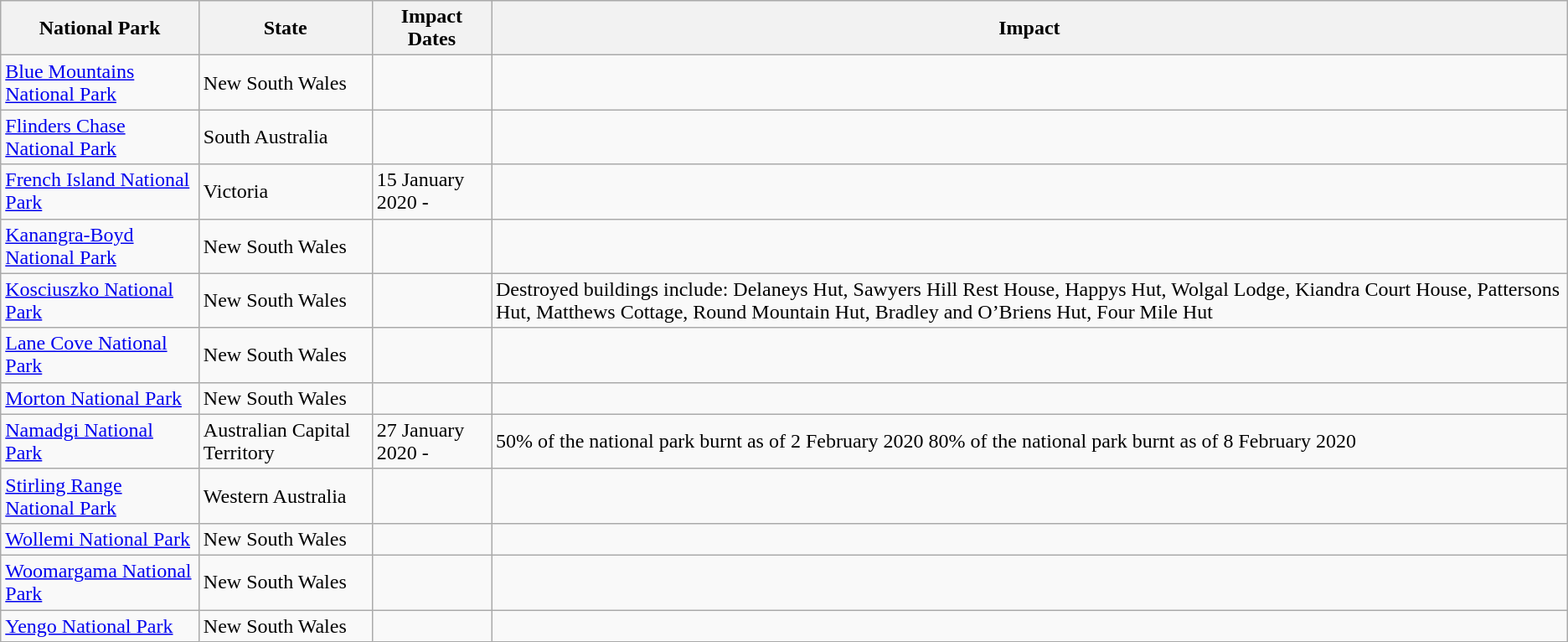<table class="wikitable sortable mw-collapsible">
<tr>
<th>National Park</th>
<th>State</th>
<th>Impact Dates</th>
<th>Impact</th>
</tr>
<tr>
<td><a href='#'>Blue Mountains National Park</a></td>
<td>New South Wales</td>
<td></td>
<td></td>
</tr>
<tr>
<td><a href='#'>Flinders Chase National Park</a></td>
<td>South Australia</td>
<td></td>
<td></td>
</tr>
<tr>
<td><a href='#'>French Island National Park</a></td>
<td>Victoria</td>
<td>15 January 2020 -</td>
<td></td>
</tr>
<tr>
<td><a href='#'>Kanangra-Boyd National Park</a></td>
<td>New South Wales</td>
<td></td>
<td></td>
</tr>
<tr>
<td><a href='#'>Kosciuszko National Park</a></td>
<td>New South Wales</td>
<td></td>
<td>Destroyed buildings include: Delaneys Hut, Sawyers Hill Rest House, Happys Hut, Wolgal Lodge, Kiandra Court House, Pattersons Hut, Matthews Cottage, Round Mountain Hut, Bradley and O’Briens Hut, Four Mile Hut</td>
</tr>
<tr>
<td><a href='#'>Lane Cove National Park</a></td>
<td>New South Wales</td>
<td></td>
<td></td>
</tr>
<tr>
<td><a href='#'>Morton National Park</a></td>
<td>New South Wales</td>
<td></td>
<td></td>
</tr>
<tr>
<td><a href='#'>Namadgi National Park</a></td>
<td>Australian Capital Territory</td>
<td>27 January 2020 -</td>
<td>50% of the national park burnt as of 2 February 2020 80% of the national park burnt as of 8 February 2020</td>
</tr>
<tr>
<td><a href='#'>Stirling Range National Park</a></td>
<td>Western Australia</td>
<td></td>
<td></td>
</tr>
<tr>
<td><a href='#'>Wollemi National Park</a></td>
<td>New South Wales</td>
<td></td>
<td></td>
</tr>
<tr>
<td><a href='#'>Woomargama National Park</a></td>
<td>New South Wales</td>
<td></td>
<td></td>
</tr>
<tr>
<td><a href='#'>Yengo National Park</a></td>
<td>New South Wales</td>
<td></td>
<td></td>
</tr>
</table>
